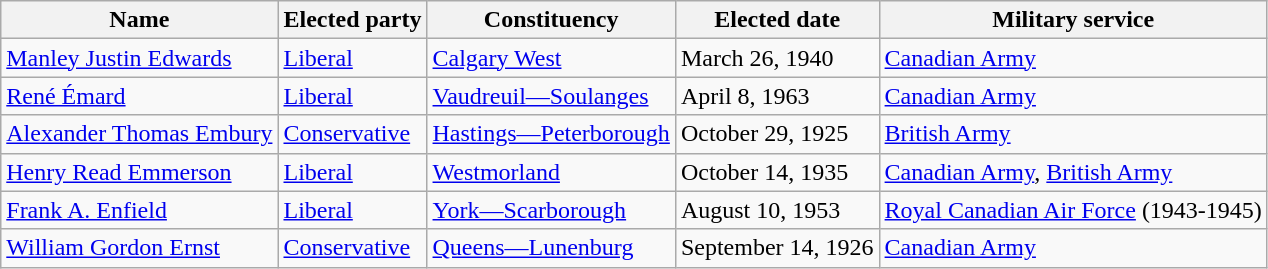<table class="wikitable sortable">
<tr>
<th>Name</th>
<th>Elected party</th>
<th>Constituency</th>
<th>Elected date</th>
<th>Military service</th>
</tr>
<tr>
<td><a href='#'>Manley Justin Edwards</a></td>
<td><a href='#'>Liberal</a></td>
<td><a href='#'>Calgary West</a></td>
<td>March 26, 1940</td>
<td><a href='#'>Canadian Army</a></td>
</tr>
<tr>
<td><a href='#'>René Émard</a></td>
<td><a href='#'>Liberal</a></td>
<td><a href='#'>Vaudreuil—Soulanges</a></td>
<td>April 8, 1963</td>
<td><a href='#'>Canadian Army</a></td>
</tr>
<tr>
<td><a href='#'>Alexander Thomas Embury</a></td>
<td><a href='#'>Conservative</a></td>
<td><a href='#'>Hastings—Peterborough</a></td>
<td>October 29, 1925</td>
<td><a href='#'>British Army</a></td>
</tr>
<tr>
<td><a href='#'>Henry Read Emmerson</a></td>
<td><a href='#'>Liberal</a></td>
<td><a href='#'>Westmorland</a></td>
<td>October 14, 1935</td>
<td><a href='#'>Canadian Army</a>, <a href='#'>British Army</a></td>
</tr>
<tr>
<td><a href='#'>Frank A. Enfield</a></td>
<td><a href='#'>Liberal</a></td>
<td><a href='#'>York—Scarborough</a></td>
<td>August 10, 1953</td>
<td><a href='#'>Royal Canadian Air Force</a> (1943-1945)</td>
</tr>
<tr>
<td><a href='#'>William Gordon Ernst</a></td>
<td><a href='#'>Conservative</a></td>
<td><a href='#'>Queens—Lunenburg</a></td>
<td>September 14, 1926</td>
<td><a href='#'>Canadian Army</a></td>
</tr>
</table>
